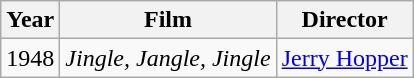<table class="wikitable">
<tr>
<th>Year</th>
<th>Film</th>
<th>Director</th>
</tr>
<tr>
<td>1948</td>
<td><em>Jingle, Jangle, Jingle</em></td>
<td><a href='#'>Jerry Hopper</a></td>
</tr>
</table>
